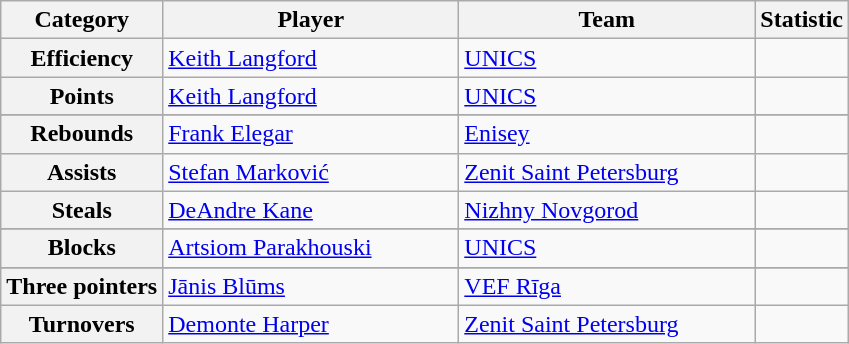<table class="wikitable sortable">
<tr>
<th>Category</th>
<th width=190>Player</th>
<th width=190>Team</th>
<th>Statistic</th>
</tr>
<tr>
<th>Efficiency</th>
<td> <a href='#'>Keith Langford</a></td>
<td> <a href='#'>UNICS</a></td>
<td></td>
</tr>
<tr>
<th>Points</th>
<td> <a href='#'>Keith Langford</a></td>
<td> <a href='#'>UNICS</a></td>
<td></td>
</tr>
<tr>
</tr>
<tr>
<th>Rebounds</th>
<td> <a href='#'>Frank Elegar</a></td>
<td> <a href='#'>Enisey</a></td>
<td></td>
</tr>
<tr>
<th>Assists</th>
<td> <a href='#'>Stefan Marković</a></td>
<td> <a href='#'>Zenit Saint Petersburg</a></td>
<td></td>
</tr>
<tr>
<th>Steals</th>
<td> <a href='#'>DeAndre Kane</a></td>
<td> <a href='#'>Nizhny Novgorod</a></td>
<td></td>
</tr>
<tr>
</tr>
<tr>
<th>Blocks</th>
<td> <a href='#'>Artsiom Parakhouski</a></td>
<td> <a href='#'>UNICS</a></td>
<td></td>
</tr>
<tr>
</tr>
<tr>
<th>Three pointers</th>
<td> <a href='#'>Jānis Blūms</a></td>
<td> <a href='#'>VEF Rīga</a></td>
<td></td>
</tr>
<tr>
<th>Turnovers</th>
<td> <a href='#'>Demonte Harper</a></td>
<td> <a href='#'>Zenit Saint Petersburg</a></td>
<td></td>
</tr>
</table>
